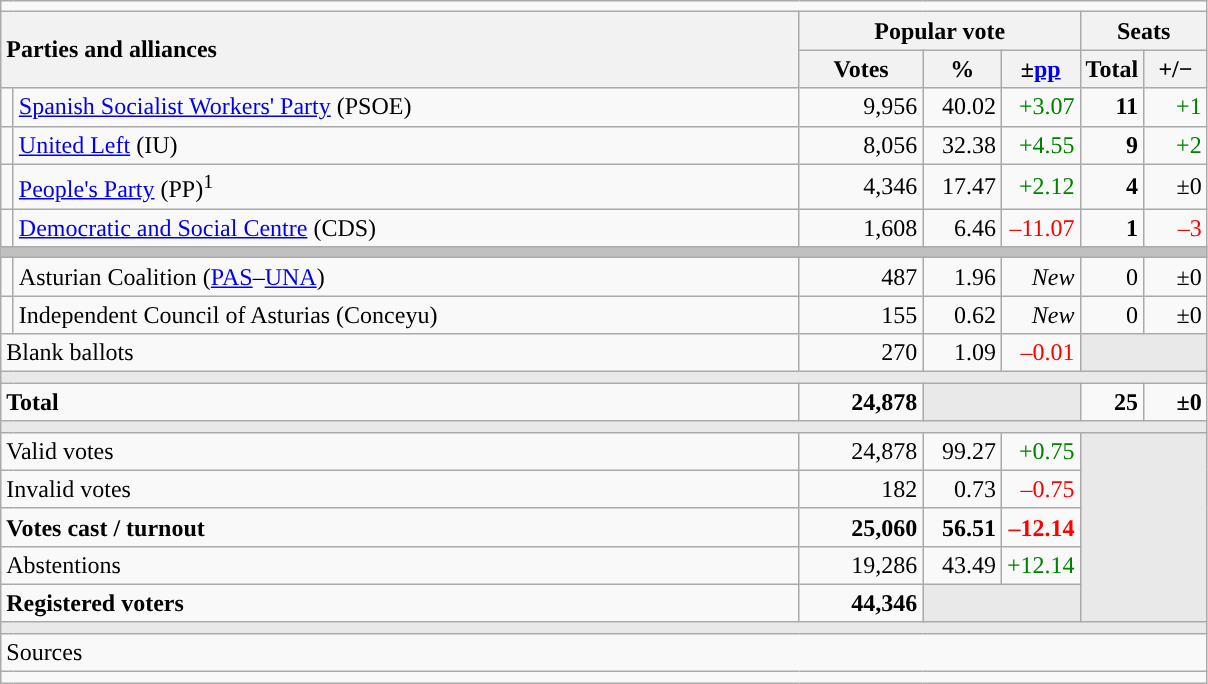<table class="wikitable" style="text-align:right;">
<tr>
<td colspan="7"></td>
</tr>
<tr>
<th style="text-align:left;" rowspan="2" colspan="2" width="525">Parties and alliances</th>
<th colspan="3">Popular vote</th>
<th colspan="2">Seats</th>
</tr>
<tr>
<th width="75">Votes</th>
<th width="45">%</th>
<th width="45">±<a href='#'>pp</a></th>
<th width="35">Total</th>
<th width="35">+/−</th>
</tr>
<tr>
<td width="1" style="color:inherit;background:"></td>
<td align="left"><a href='#'>Spanish Socialist Workers' Party</a> (PSOE)</td>
<td>9,956</td>
<td>40.02</td>
<td style="color:green;">+3.07</td>
<td><strong>11</strong></td>
<td style="color:green;">+1</td>
</tr>
<tr>
<td style="color:inherit;background:"></td>
<td align="left"><a href='#'>United Left</a> (IU)</td>
<td>8,056</td>
<td>32.38</td>
<td style="color:green;">+4.55</td>
<td><strong>9</strong></td>
<td style="color:green;">+2</td>
</tr>
<tr>
<td style="color:inherit;background:"></td>
<td align="left"><a href='#'>People's Party</a> (PP)<sup>1</sup></td>
<td>4,346</td>
<td>17.47</td>
<td style="color:green;">+2.12</td>
<td><strong>4</strong></td>
<td>±0</td>
</tr>
<tr>
<td style="color:inherit;background:"></td>
<td align="left"><a href='#'>Democratic and Social Centre</a> (CDS)</td>
<td>1,608</td>
<td>6.46</td>
<td style="color:red;">–11.07</td>
<td><strong>1</strong></td>
<td style="color:red;">–3</td>
</tr>
<tr>
<td colspan="7" bgcolor="#C0C0C0"></td>
</tr>
<tr>
<td style="color:inherit;background:"></td>
<td align="left">Asturian Coalition (<a href='#'>PAS</a>–<a href='#'>UNA</a>)</td>
<td>487</td>
<td>1.96</td>
<td><em>New</em></td>
<td>0</td>
<td>±0</td>
</tr>
<tr>
<td style="color:inherit;background:"></td>
<td align="left">Independent Council of Asturias (Conceyu)</td>
<td>155</td>
<td>0.62</td>
<td><em>New</em></td>
<td>0</td>
<td>±0</td>
</tr>
<tr>
<td align="left" colspan="2">Blank ballots</td>
<td>270</td>
<td>1.09</td>
<td style="color:red;">–0.01</td>
<td bgcolor="#E9E9E9" colspan="2"></td>
</tr>
<tr>
<td colspan="7" bgcolor="#E9E9E9"></td>
</tr>
<tr style="font-weight:bold;">
<td align="left" colspan="2">Total</td>
<td>24,878</td>
<td bgcolor="#E9E9E9" colspan="2"></td>
<td>25</td>
<td>±0</td>
</tr>
<tr>
<td colspan="7" bgcolor="#E9E9E9"></td>
</tr>
<tr>
<td align="left" colspan="2">Valid votes</td>
<td>24,878</td>
<td>99.27</td>
<td style="color:green;">+0.75</td>
<td bgcolor="#E9E9E9" colspan="2" rowspan="5"></td>
</tr>
<tr>
<td align="left" colspan="2">Invalid votes</td>
<td>182</td>
<td>0.73</td>
<td style="color:red;">–0.75</td>
</tr>
<tr style="font-weight:bold;">
<td align="left" colspan="2">Votes cast / turnout</td>
<td>25,060</td>
<td>56.51</td>
<td style="color:red;">–12.14</td>
</tr>
<tr>
<td align="left" colspan="2">Abstentions</td>
<td>19,286</td>
<td>43.49</td>
<td style="color:green;">+12.14</td>
</tr>
<tr style="font-weight:bold;">
<td align="left" colspan="2">Registered voters</td>
<td>44,346</td>
<td bgcolor="#E9E9E9" colspan="2"></td>
</tr>
<tr>
<td colspan="7" bgcolor="#E9E9E9"></td>
</tr>
<tr>
<td align="left" colspan="7">Sources</td>
</tr>
<tr>
<td colspan="7" style="text-align:left; max-width:790px;"></td>
</tr>
</table>
